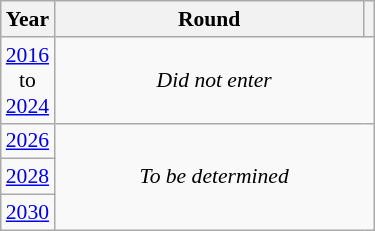<table class="wikitable" style="text-align: center; font-size:90%">
<tr>
<th>Year</th>
<th style="width:200px">Round</th>
<th></th>
</tr>
<tr>
<td><a href='#'>2016</a><br>to<br><a href='#'>2024</a></td>
<td colspan="2"><em>Did not enter</em></td>
</tr>
<tr>
<td><a href='#'>2026</a></td>
<td colspan="2" rowspan="3"><em>To be determined</em></td>
</tr>
<tr>
<td><a href='#'>2028</a></td>
</tr>
<tr>
<td><a href='#'>2030</a></td>
</tr>
</table>
